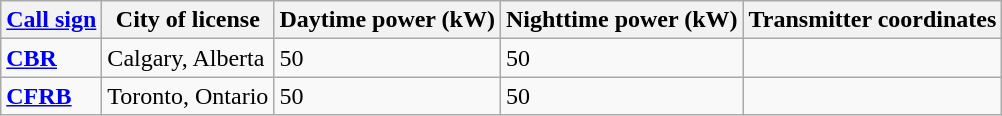<table class="wikitable sortable">
<tr>
<th><a href='#'>Call sign</a></th>
<th>City of license</th>
<th>Daytime power (kW)</th>
<th>Nighttime power (kW)</th>
<th>Transmitter coordinates</th>
</tr>
<tr>
<td><strong><a href='#'>CBR</a></strong></td>
<td>Calgary, Alberta</td>
<td>50</td>
<td>50</td>
<td></td>
</tr>
<tr>
<td><strong><a href='#'>CFRB</a></strong></td>
<td>Toronto, Ontario</td>
<td>50</td>
<td>50</td>
<td></td>
</tr>
</table>
